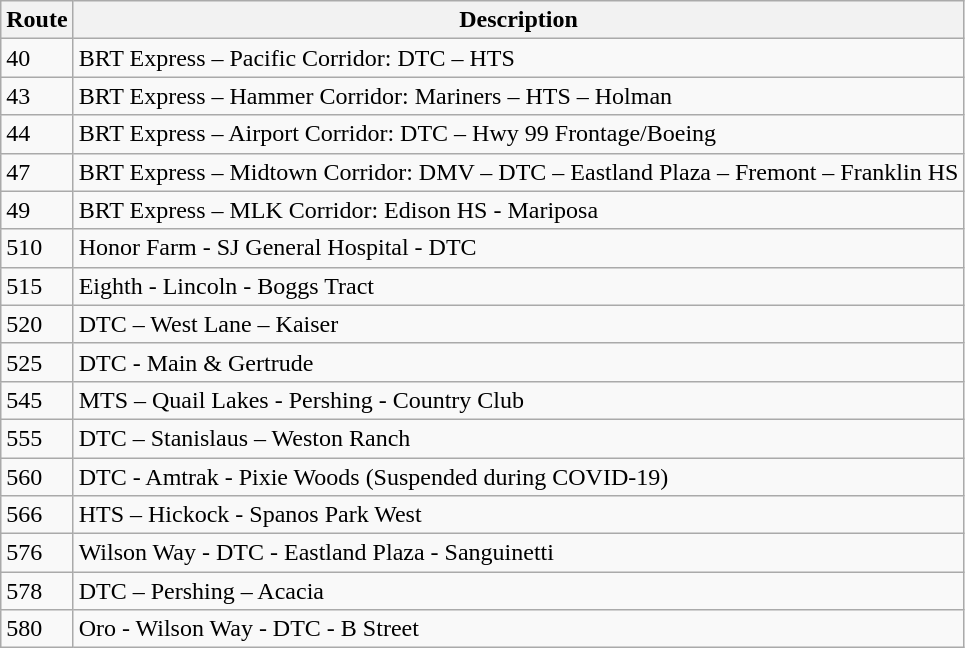<table class="wikitable mw-collapsible mw-collapsed">
<tr>
<th>Route</th>
<th>Description</th>
</tr>
<tr>
<td>40</td>
<td>BRT Express – Pacific Corridor: DTC – HTS</td>
</tr>
<tr>
<td>43</td>
<td>BRT Express – Hammer Corridor: Mariners – HTS – Holman</td>
</tr>
<tr>
<td>44</td>
<td>BRT Express – Airport Corridor: DTC – Hwy 99 Frontage/Boeing</td>
</tr>
<tr>
<td>47</td>
<td>BRT Express – Midtown Corridor: DMV – DTC – Eastland Plaza – Fremont – Franklin HS</td>
</tr>
<tr>
<td>49</td>
<td>BRT Express – MLK Corridor: Edison HS - Mariposa</td>
</tr>
<tr>
<td>510</td>
<td>Honor Farm - SJ General Hospital - DTC</td>
</tr>
<tr>
<td>515</td>
<td>Eighth - Lincoln - Boggs Tract</td>
</tr>
<tr>
<td>520</td>
<td>DTC – West Lane – Kaiser</td>
</tr>
<tr>
<td>525</td>
<td>DTC - Main & Gertrude</td>
</tr>
<tr>
<td>545</td>
<td>MTS – Quail Lakes - Pershing - Country Club</td>
</tr>
<tr>
<td>555</td>
<td>DTC – Stanislaus – Weston Ranch</td>
</tr>
<tr>
<td>560</td>
<td>DTC - Amtrak - Pixie Woods (Suspended during COVID-19)</td>
</tr>
<tr>
<td>566</td>
<td>HTS – Hickock - Spanos Park West</td>
</tr>
<tr>
<td>576</td>
<td>Wilson Way - DTC - Eastland Plaza - Sanguinetti</td>
</tr>
<tr>
<td>578</td>
<td>DTC – Pershing – Acacia</td>
</tr>
<tr>
<td>580</td>
<td>Oro - Wilson Way - DTC - B Street</td>
</tr>
</table>
